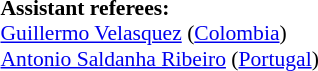<table width=50% style="font-size: 90%">
<tr>
<td><br><strong>Assistant referees:</strong>
<br><a href='#'>Guillermo Velasquez</a> (<a href='#'>Colombia</a>)
<br><a href='#'>Antonio Saldanha Ribeiro</a> (<a href='#'>Portugal</a>)</td>
</tr>
</table>
